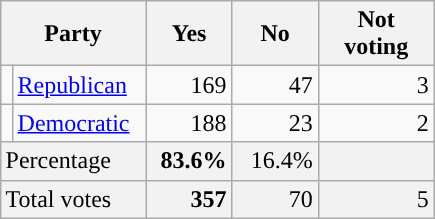<table class="wikitable" style="float:right; background: #f9f9f9; text-align: right;">
<tr>
<th colspan="2" scope="col" style="width: 90px">Party</th>
<th scope="col" style="width: 50px">Yes</th>
<th scope="col" style="width: 50px">No</th>
<th scope="col" style="width: 70px">Not voting</th>
</tr>
<tr>
<td scope="row" style="background-color:"></td>
<td scope="row" style="text-align: left;"><a href='#'>Republican</a></td>
<td>169</td>
<td>47</td>
<td>3</td>
</tr>
<tr>
<td scope="row" style="background-color:"></td>
<td scope="row" style="text-align: left;"><a href='#'>Democratic</a></td>
<td>188</td>
<td>23</td>
<td>2</td>
</tr>
<tr class="tfoot" style="background:#f2f2f2;"|>
<td scope="row" colspan="2" style="text-align:left;">Percentage</td>
<td><strong>83.6%</strong></td>
<td>16.4%</td>
<td></td>
</tr>
<tr class="tfoot" style="background:#f2f2f2;">
<td scope="row" colspan="2" style="text-align:left;">Total votes</td>
<td> <strong>357</strong></td>
<td>70</td>
<td>5</td>
</tr>
</table>
